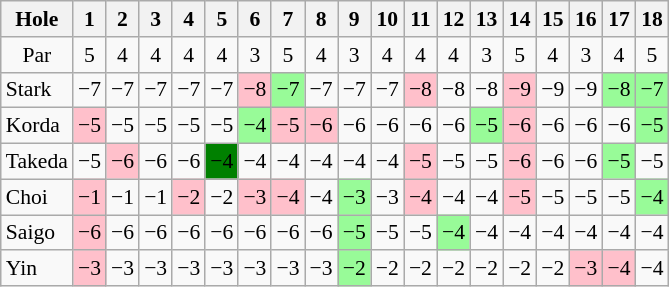<table class="wikitable" style="text-align:center; font-size:90%;">
<tr>
<th>Hole</th>
<th>1</th>
<th>2</th>
<th>3</th>
<th>4</th>
<th>5</th>
<th>6</th>
<th>7</th>
<th>8</th>
<th>9</th>
<th>10</th>
<th>11</th>
<th>12</th>
<th>13</th>
<th>14</th>
<th>15</th>
<th>16</th>
<th>17</th>
<th>18</th>
</tr>
<tr>
<td>Par</td>
<td>5</td>
<td>4</td>
<td>4</td>
<td>4</td>
<td>4</td>
<td>3</td>
<td>5</td>
<td>4</td>
<td>3</td>
<td>4</td>
<td>4</td>
<td>4</td>
<td>3</td>
<td>5</td>
<td>4</td>
<td>3</td>
<td>4</td>
<td>5</td>
</tr>
<tr>
<td align=left> Stark</td>
<td>−7</td>
<td>−7</td>
<td>−7</td>
<td>−7</td>
<td>−7</td>
<td style="background: Pink;">−8</td>
<td style="background: PaleGreen;">−7</td>
<td>−7</td>
<td>−7</td>
<td>−7</td>
<td style="background: Pink;">−8</td>
<td>−8</td>
<td>−8</td>
<td style="background: Pink;">−9</td>
<td>−9</td>
<td>−9</td>
<td style="background: PaleGreen;">−8</td>
<td style="background: PaleGreen;">−7</td>
</tr>
<tr>
<td align=left> Korda</td>
<td style="background: Pink;">−5</td>
<td>−5</td>
<td>−5</td>
<td>−5</td>
<td>−5</td>
<td style="background: PaleGreen;">−4</td>
<td style="background: Pink;">−5</td>
<td style="background: Pink;">−6</td>
<td>−6</td>
<td>−6</td>
<td>−6</td>
<td>−6</td>
<td style="background: PaleGreen;">−5</td>
<td style="background: Pink;">−6</td>
<td>−6</td>
<td>−6</td>
<td>−6</td>
<td style="background: PaleGreen;">−5</td>
</tr>
<tr>
<td align=left> Takeda</td>
<td>−5</td>
<td style="background: Pink;">−6</td>
<td>−6</td>
<td>−6</td>
<td style="background: Green;">−4</td>
<td>−4</td>
<td>−4</td>
<td>−4</td>
<td>−4</td>
<td>−4</td>
<td style="background: Pink;">−5</td>
<td>−5</td>
<td>−5</td>
<td style="background: Pink;">−6</td>
<td>−6</td>
<td>−6</td>
<td style="background: PaleGreen;">−5</td>
<td>−5</td>
</tr>
<tr>
<td align=left> Choi</td>
<td style="background: Pink;">−1</td>
<td>−1</td>
<td>−1</td>
<td style="background: Pink;">−2</td>
<td>−2</td>
<td style="background: Pink;">−3</td>
<td style="background: Pink;">−4</td>
<td>−4</td>
<td style="background: PaleGreen;">−3</td>
<td>−3</td>
<td style="background: Pink;">−4</td>
<td>−4</td>
<td>−4</td>
<td style="background: Pink;">−5</td>
<td>−5</td>
<td>−5</td>
<td>−5</td>
<td style="background: PaleGreen;">−4</td>
</tr>
<tr>
<td align=left> Saigo</td>
<td style="background: Pink;">−6</td>
<td>−6</td>
<td>−6</td>
<td>−6</td>
<td>−6</td>
<td>−6</td>
<td>−6</td>
<td>−6</td>
<td style="background: PaleGreen;">−5</td>
<td>−5</td>
<td>−5</td>
<td style="background: PaleGreen;">−4</td>
<td>−4</td>
<td>−4</td>
<td>−4</td>
<td>−4</td>
<td>−4</td>
<td>−4</td>
</tr>
<tr>
<td align=left> Yin</td>
<td style="background: Pink;">−3</td>
<td>−3</td>
<td>−3</td>
<td>−3</td>
<td>−3</td>
<td>−3</td>
<td>−3</td>
<td>−3</td>
<td style="background: PaleGreen;">−2</td>
<td>−2</td>
<td>−2</td>
<td>−2</td>
<td>−2</td>
<td>−2</td>
<td>−2</td>
<td style="background: Pink;">−3</td>
<td style="background: Pink;">−4</td>
<td>−4</td>
</tr>
</table>
